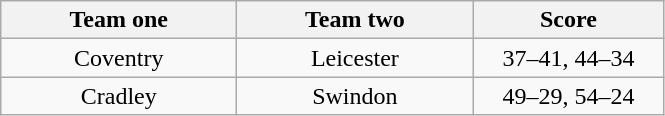<table class="wikitable" style="text-align: center">
<tr>
<th width=150>Team one</th>
<th width=150>Team two</th>
<th width=120>Score</th>
</tr>
<tr>
<td>Coventry</td>
<td>Leicester</td>
<td>37–41, 44–34</td>
</tr>
<tr>
<td>Cradley</td>
<td>Swindon</td>
<td>49–29, 54–24</td>
</tr>
</table>
